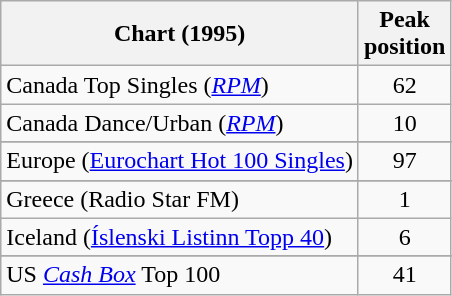<table class="wikitable sortable">
<tr>
<th align="left">Chart (1995)</th>
<th align="left">Peak<br>position</th>
</tr>
<tr>
<td>Canada Top Singles (<a href='#'><em>RPM</em></a>)</td>
<td align="center">62</td>
</tr>
<tr>
<td>Canada Dance/Urban (<a href='#'><em>RPM</em></a>)</td>
<td align="center">10</td>
</tr>
<tr>
</tr>
<tr>
<td>Europe (<a href='#'>Eurochart Hot 100 Singles</a>)</td>
<td align="center">97</td>
</tr>
<tr>
</tr>
<tr>
</tr>
<tr>
<td>Greece (Radio Star FM)</td>
<td align="center">1</td>
</tr>
<tr>
<td>Iceland (<a href='#'>Íslenski Listinn Topp 40</a>)</td>
<td align="center">6</td>
</tr>
<tr>
</tr>
<tr>
</tr>
<tr>
</tr>
<tr>
</tr>
<tr>
<td>US <a href='#'><em>Cash Box</em></a> Top 100</td>
<td align="center">41</td>
</tr>
</table>
